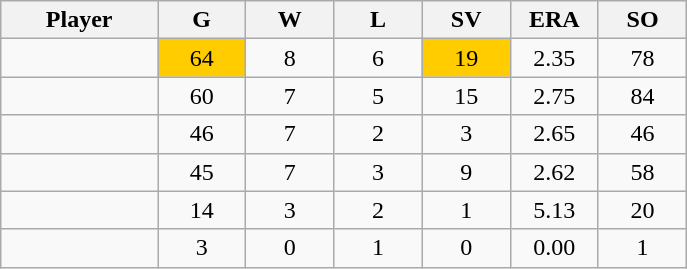<table class="wikitable sortable">
<tr>
<th bgcolor="#DDDDFF" width="16%">Player</th>
<th bgcolor="#DDDDFF" width="9%">G</th>
<th bgcolor="#DDDDFF" width="9%">W</th>
<th bgcolor="#DDDDFF" width="9%">L</th>
<th bgcolor="#DDDDFF" width="9%">SV</th>
<th bgcolor="#DDDDFF" width="9%">ERA</th>
<th bgcolor="#DDDDFF" width="9%">SO</th>
</tr>
<tr align="center">
<td></td>
<td bgcolor=#ffcc00>64</td>
<td>8</td>
<td>6</td>
<td bgcolor=#ffcc00>19</td>
<td>2.35</td>
<td>78</td>
</tr>
<tr align="center">
<td></td>
<td>60</td>
<td>7</td>
<td>5</td>
<td>15</td>
<td>2.75</td>
<td>84</td>
</tr>
<tr align="center">
<td></td>
<td>46</td>
<td>7</td>
<td>2</td>
<td>3</td>
<td>2.65</td>
<td>46</td>
</tr>
<tr align="center">
<td></td>
<td>45</td>
<td>7</td>
<td>3</td>
<td>9</td>
<td>2.62</td>
<td>58</td>
</tr>
<tr align="center">
<td></td>
<td>14</td>
<td>3</td>
<td>2</td>
<td>1</td>
<td>5.13</td>
<td>20</td>
</tr>
<tr align="center">
<td></td>
<td>3</td>
<td>0</td>
<td>1</td>
<td>0</td>
<td>0.00</td>
<td>1</td>
</tr>
</table>
